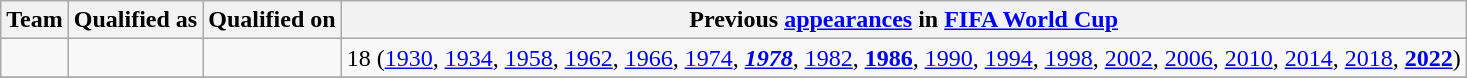<table class="wikitable sortable">
<tr>
<th>Team</th>
<th>Qualified as</th>
<th>Qualified on</th>
<th data-sort-type="number">Previous <a href='#'>appearances</a> in <a href='#'>FIFA World Cup</a></th>
</tr>
<tr>
<td></td>
<td></td>
<td></td>
<td>18 (<a href='#'>1930</a>, <a href='#'>1934</a>, <a href='#'>1958</a>, <a href='#'>1962</a>, <a href='#'>1966</a>, <a href='#'>1974</a>, <strong><em><a href='#'>1978</a></em></strong>, <a href='#'>1982</a>, <strong><a href='#'>1986</a></strong>, <a href='#'>1990</a>, <a href='#'>1994</a>, <a href='#'>1998</a>, <a href='#'>2002</a>, <a href='#'>2006</a>, <a href='#'>2010</a>, <a href='#'>2014</a>, <a href='#'>2018</a>, <strong><a href='#'>2022</a></strong>)</td>
</tr>
<tr>
</tr>
</table>
